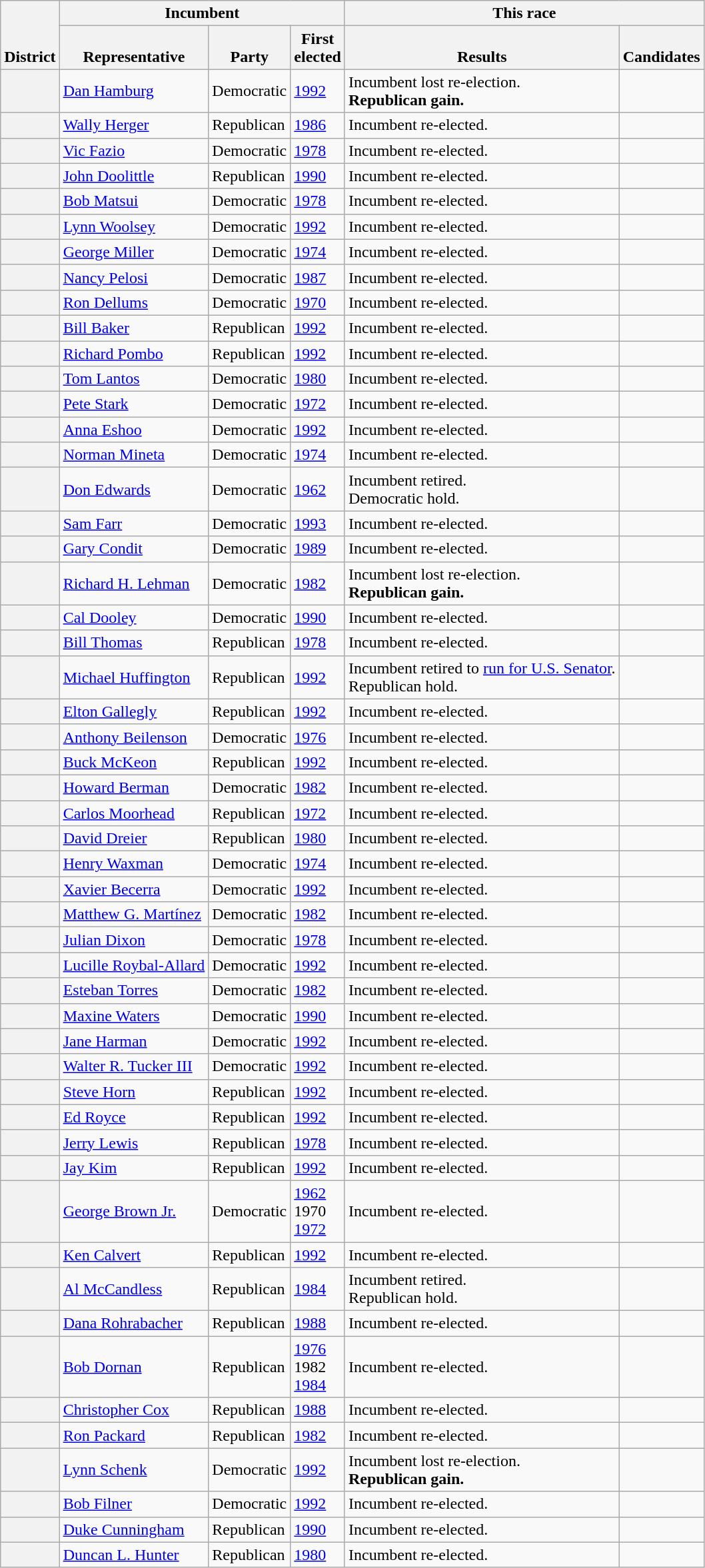<table class=wikitable>
<tr valign=bottom>
<th rowspan=2>District</th>
<th colspan=3>Incumbent</th>
<th colspan=2>This race</th>
</tr>
<tr valign=bottom>
<th>Representative</th>
<th>Party</th>
<th>First<br>elected</th>
<th>Results</th>
<th>Candidates</th>
</tr>
<tr>
<th></th>
<td><a href='#'>Dan Hamburg</a></td>
<td>Democratic</td>
<td><a href='#'>1992</a></td>
<td>Incumbent lost re-election.<br><strong>Republican gain.</strong></td>
<td nowrap></td>
</tr>
<tr>
<th></th>
<td><a href='#'>Wally Herger</a></td>
<td>Republican</td>
<td><a href='#'>1986</a></td>
<td>Incumbent re-elected.</td>
<td nowrap></td>
</tr>
<tr>
<th></th>
<td><a href='#'>Vic Fazio</a></td>
<td>Democratic</td>
<td><a href='#'>1978</a></td>
<td>Incumbent re-elected.</td>
<td nowrap></td>
</tr>
<tr>
<th></th>
<td><a href='#'>John Doolittle</a></td>
<td>Republican</td>
<td><a href='#'>1990</a></td>
<td>Incumbent re-elected.</td>
<td nowrap></td>
</tr>
<tr>
<th></th>
<td><a href='#'>Bob Matsui</a></td>
<td>Democratic</td>
<td><a href='#'>1978</a></td>
<td>Incumbent re-elected.</td>
<td nowrap></td>
</tr>
<tr>
<th></th>
<td><a href='#'>Lynn Woolsey</a></td>
<td>Democratic</td>
<td><a href='#'>1992</a></td>
<td>Incumbent re-elected.</td>
<td nowrap></td>
</tr>
<tr>
<th></th>
<td><a href='#'>George Miller</a></td>
<td>Democratic</td>
<td><a href='#'>1974</a></td>
<td>Incumbent re-elected.</td>
<td nowrap></td>
</tr>
<tr>
<th></th>
<td><a href='#'>Nancy Pelosi</a></td>
<td>Democratic</td>
<td><a href='#'>1987</a></td>
<td>Incumbent re-elected.</td>
<td nowrap></td>
</tr>
<tr>
<th></th>
<td><a href='#'>Ron Dellums</a></td>
<td>Democratic</td>
<td><a href='#'>1970</a></td>
<td>Incumbent re-elected.</td>
<td nowrap></td>
</tr>
<tr>
<th></th>
<td><a href='#'>Bill Baker</a></td>
<td>Republican</td>
<td><a href='#'>1992</a></td>
<td>Incumbent re-elected.</td>
<td nowrap></td>
</tr>
<tr>
<th></th>
<td><a href='#'>Richard Pombo</a></td>
<td>Republican</td>
<td><a href='#'>1992</a></td>
<td>Incumbent re-elected.</td>
<td nowrap></td>
</tr>
<tr>
<th></th>
<td><a href='#'>Tom Lantos</a></td>
<td>Democratic</td>
<td><a href='#'>1980</a></td>
<td>Incumbent re-elected.</td>
<td nowrap></td>
</tr>
<tr>
<th></th>
<td><a href='#'>Pete Stark</a></td>
<td>Democratic</td>
<td><a href='#'>1972</a></td>
<td>Incumbent re-elected.</td>
<td nowrap></td>
</tr>
<tr>
<th></th>
<td><a href='#'>Anna Eshoo</a></td>
<td>Democratic</td>
<td><a href='#'>1992</a></td>
<td>Incumbent re-elected.</td>
<td nowrap></td>
</tr>
<tr>
<th></th>
<td><a href='#'>Norman Mineta</a></td>
<td>Democratic</td>
<td><a href='#'>1974</a></td>
<td>Incumbent re-elected.</td>
<td nowrap></td>
</tr>
<tr>
<th></th>
<td><a href='#'>Don Edwards</a></td>
<td>Democratic</td>
<td><a href='#'>1962</a></td>
<td>Incumbent retired.<br>Democratic hold.</td>
<td nowrap></td>
</tr>
<tr>
<th></th>
<td><a href='#'>Sam Farr</a></td>
<td>Democratic</td>
<td><a href='#'>1993</a></td>
<td>Incumbent re-elected.</td>
<td nowrap></td>
</tr>
<tr>
<th></th>
<td><a href='#'>Gary Condit</a></td>
<td>Democratic</td>
<td><a href='#'>1989</a></td>
<td>Incumbent re-elected.</td>
<td nowrap></td>
</tr>
<tr>
<th></th>
<td><a href='#'>Richard H. Lehman</a></td>
<td>Democratic</td>
<td><a href='#'>1982</a></td>
<td>Incumbent lost re-election.<br><strong>Republican gain.</strong></td>
<td nowrap></td>
</tr>
<tr>
<th></th>
<td><a href='#'>Cal Dooley</a></td>
<td>Democratic</td>
<td><a href='#'>1990</a></td>
<td>Incumbent re-elected.</td>
<td nowrap></td>
</tr>
<tr>
<th></th>
<td><a href='#'>Bill Thomas</a></td>
<td>Republican</td>
<td><a href='#'>1978</a></td>
<td>Incumbent re-elected.</td>
<td nowrap></td>
</tr>
<tr>
<th></th>
<td><a href='#'>Michael Huffington</a></td>
<td>Republican</td>
<td><a href='#'>1992</a></td>
<td>Incumbent retired to <a href='#'>run for U.S. Senator</a>.<br>Republican hold.</td>
<td nowrap></td>
</tr>
<tr>
<th></th>
<td><a href='#'>Elton Gallegly</a></td>
<td>Republican</td>
<td><a href='#'>1992</a></td>
<td>Incumbent re-elected.</td>
<td nowrap></td>
</tr>
<tr>
<th></th>
<td><a href='#'>Anthony Beilenson</a></td>
<td>Democratic</td>
<td><a href='#'>1976</a></td>
<td>Incumbent re-elected.</td>
<td nowrap></td>
</tr>
<tr>
<th></th>
<td><a href='#'>Buck McKeon</a></td>
<td>Republican</td>
<td><a href='#'>1992</a></td>
<td>Incumbent re-elected.</td>
<td nowrap></td>
</tr>
<tr>
<th></th>
<td><a href='#'>Howard Berman</a></td>
<td>Democratic</td>
<td><a href='#'>1982</a></td>
<td>Incumbent re-elected.</td>
<td nowrap></td>
</tr>
<tr>
<th></th>
<td><a href='#'>Carlos Moorhead</a></td>
<td>Republican</td>
<td><a href='#'>1972</a></td>
<td>Incumbent re-elected.</td>
<td nowrap></td>
</tr>
<tr>
<th></th>
<td><a href='#'>David Dreier</a></td>
<td>Republican</td>
<td><a href='#'>1980</a></td>
<td>Incumbent re-elected.</td>
<td nowrap></td>
</tr>
<tr>
<th></th>
<td><a href='#'>Henry Waxman</a></td>
<td>Democratic</td>
<td><a href='#'>1974</a></td>
<td>Incumbent re-elected.</td>
<td nowrap></td>
</tr>
<tr>
<th></th>
<td><a href='#'>Xavier Becerra</a></td>
<td>Democratic</td>
<td><a href='#'>1992</a></td>
<td>Incumbent re-elected.</td>
<td nowrap></td>
</tr>
<tr>
<th></th>
<td><a href='#'>Matthew G. Martínez</a></td>
<td>Democratic</td>
<td><a href='#'>1982</a></td>
<td>Incumbent re-elected.</td>
<td nowrap></td>
</tr>
<tr>
<th></th>
<td><a href='#'>Julian Dixon</a></td>
<td>Democratic</td>
<td><a href='#'>1978</a></td>
<td>Incumbent re-elected.</td>
<td nowrap></td>
</tr>
<tr>
<th></th>
<td><a href='#'>Lucille Roybal-Allard</a></td>
<td>Democratic</td>
<td><a href='#'>1992</a></td>
<td>Incumbent re-elected.</td>
<td nowrap></td>
</tr>
<tr>
<th></th>
<td><a href='#'>Esteban Torres</a></td>
<td>Democratic</td>
<td><a href='#'>1982</a></td>
<td>Incumbent re-elected.</td>
<td nowrap></td>
</tr>
<tr>
<th></th>
<td><a href='#'>Maxine Waters</a></td>
<td>Democratic</td>
<td><a href='#'>1990</a></td>
<td>Incumbent re-elected.</td>
<td nowrap></td>
</tr>
<tr>
<th></th>
<td><a href='#'>Jane Harman</a></td>
<td>Democratic</td>
<td><a href='#'>1992</a></td>
<td>Incumbent re-elected.</td>
<td nowrap></td>
</tr>
<tr>
<th></th>
<td><a href='#'>Walter R. Tucker III</a></td>
<td>Democratic</td>
<td><a href='#'>1992</a></td>
<td>Incumbent re-elected.</td>
<td nowrap></td>
</tr>
<tr>
<th></th>
<td><a href='#'>Steve Horn</a></td>
<td>Republican</td>
<td><a href='#'>1992</a></td>
<td>Incumbent re-elected.</td>
<td nowrap></td>
</tr>
<tr>
<th></th>
<td><a href='#'>Ed Royce</a></td>
<td>Republican</td>
<td><a href='#'>1992</a></td>
<td>Incumbent re-elected.</td>
<td nowrap></td>
</tr>
<tr>
<th></th>
<td><a href='#'>Jerry Lewis</a></td>
<td>Republican</td>
<td><a href='#'>1978</a></td>
<td>Incumbent re-elected.</td>
<td nowrap></td>
</tr>
<tr>
<th></th>
<td><a href='#'>Jay Kim</a></td>
<td>Republican</td>
<td><a href='#'>1992</a></td>
<td>Incumbent re-elected.</td>
<td nowrap></td>
</tr>
<tr>
<th></th>
<td><a href='#'>George Brown Jr.</a></td>
<td>Democratic</td>
<td><a href='#'>1962</a><br>1970 <br><a href='#'>1972</a></td>
<td>Incumbent re-elected.</td>
<td nowrap></td>
</tr>
<tr>
<th></th>
<td><a href='#'>Ken Calvert</a></td>
<td>Republican</td>
<td><a href='#'>1992</a></td>
<td>Incumbent re-elected.</td>
<td nowrap></td>
</tr>
<tr>
<th></th>
<td><a href='#'>Al McCandless</a></td>
<td>Republican</td>
<td><a href='#'>1984</a></td>
<td>Incumbent retired.<br>Republican hold.</td>
<td nowrap></td>
</tr>
<tr>
<th></th>
<td><a href='#'>Dana Rohrabacher</a></td>
<td>Republican</td>
<td><a href='#'>1988</a></td>
<td>Incumbent re-elected.</td>
<td nowrap></td>
</tr>
<tr>
<th></th>
<td><a href='#'>Bob Dornan</a></td>
<td>Republican</td>
<td><a href='#'>1976</a><br>1982 <br><a href='#'>1984</a></td>
<td>Incumbent re-elected.</td>
<td nowrap></td>
</tr>
<tr>
<th></th>
<td><a href='#'>Christopher Cox</a></td>
<td>Republican</td>
<td><a href='#'>1988</a></td>
<td>Incumbent re-elected.</td>
<td nowrap></td>
</tr>
<tr>
<th></th>
<td><a href='#'>Ron Packard</a></td>
<td>Republican</td>
<td><a href='#'>1982</a></td>
<td>Incumbent re-elected.</td>
<td nowrap></td>
</tr>
<tr>
<th></th>
<td><a href='#'>Lynn Schenk</a></td>
<td>Democratic</td>
<td><a href='#'>1992</a></td>
<td>Incumbent lost re-election.<br><strong>Republican gain.</strong></td>
<td nowrap></td>
</tr>
<tr>
<th></th>
<td><a href='#'>Bob Filner</a></td>
<td>Democratic</td>
<td><a href='#'>1992</a></td>
<td>Incumbent re-elected.</td>
<td nowrap></td>
</tr>
<tr>
<th></th>
<td><a href='#'>Duke Cunningham</a></td>
<td>Republican</td>
<td><a href='#'>1990</a></td>
<td>Incumbent re-elected.</td>
<td nowrap></td>
</tr>
<tr>
<th></th>
<td><a href='#'>Duncan L. Hunter</a></td>
<td>Republican</td>
<td><a href='#'>1980</a></td>
<td>Incumbent re-elected.</td>
<td nowrap></td>
</tr>
</table>
